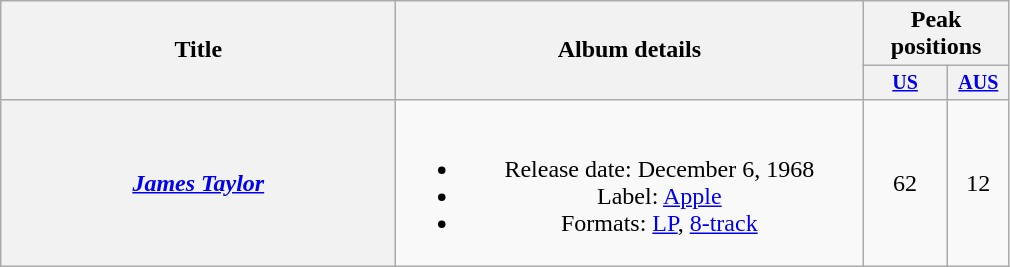<table class="wikitable plainrowheaders" style="text-align:center;">
<tr>
<th rowspan="2" style="width:16em;">Title</th>
<th rowspan="2" style="width:19em;">Album details</th>
<th colspan="2">Peak positions</th>
</tr>
<tr style="font-size:smaller;">
<th width="50"><a href='#'>US</a><br></th>
<th width="35"><a href='#'>AUS</a><br></th>
</tr>
<tr>
<th scope="row"><em><a href='#'>James Taylor</a></em></th>
<td><br><ul><li>Release date: December 6, 1968</li><li>Label: <a href='#'>Apple</a></li><li>Formats: <a href='#'>LP</a>, <a href='#'>8-track</a></li></ul></td>
<td>62</td>
<td>12</td>
</tr>
</table>
